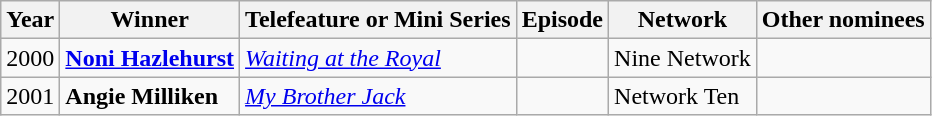<table class="wikitable">
<tr>
<th>Year</th>
<th>Winner</th>
<th>Telefeature or Mini Series</th>
<th>Episode</th>
<th>Network</th>
<th>Other nominees</th>
</tr>
<tr>
<td>2000</td>
<td><strong><a href='#'>Noni Hazlehurst</a></strong></td>
<td><em><a href='#'>Waiting at the Royal</a></em></td>
<td></td>
<td>Nine Network</td>
<td></td>
</tr>
<tr>
<td>2001</td>
<td><strong>Angie Milliken</strong></td>
<td><em><a href='#'>My Brother Jack</a></em></td>
<td></td>
<td>Network Ten</td>
<td></td>
</tr>
</table>
